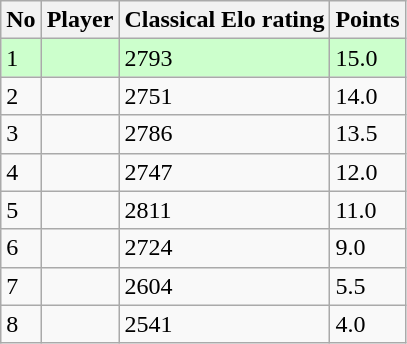<table class=wikitable>
<tr>
<th>No</th>
<th>Player</th>
<th>Classical Elo rating</th>
<th>Points</th>
</tr>
<tr bgcolor=#ccffcc>
<td>1</td>
<td></td>
<td>2793</td>
<td>15.0</td>
</tr>
<tr>
<td>2</td>
<td></td>
<td>2751</td>
<td>14.0</td>
</tr>
<tr>
<td>3</td>
<td></td>
<td>2786</td>
<td>13.5</td>
</tr>
<tr>
<td>4</td>
<td></td>
<td>2747</td>
<td>12.0</td>
</tr>
<tr>
<td>5</td>
<td></td>
<td>2811</td>
<td>11.0</td>
</tr>
<tr>
<td>6</td>
<td></td>
<td>2724</td>
<td>9.0</td>
</tr>
<tr>
<td>7</td>
<td></td>
<td>2604</td>
<td>5.5</td>
</tr>
<tr>
<td>8</td>
<td></td>
<td>2541</td>
<td>4.0</td>
</tr>
</table>
